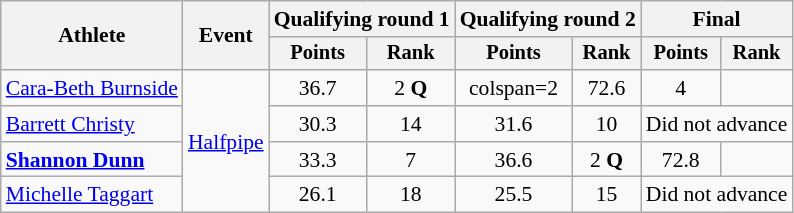<table class=wikitable style=font-size:90%;text-align:center>
<tr>
<th rowspan=2>Athlete</th>
<th rowspan=2>Event</th>
<th colspan=2>Qualifying round 1</th>
<th colspan=2>Qualifying round 2</th>
<th colspan=2>Final</th>
</tr>
<tr style=font-size:95%>
<th>Points</th>
<th>Rank</th>
<th>Points</th>
<th>Rank</th>
<th>Points</th>
<th>Rank</th>
</tr>
<tr>
<td align=left><a href='#'>Cara-Beth Burnside</a></td>
<td align=left rowspan=4><a href='#'>Halfpipe</a></td>
<td>36.7</td>
<td>2 <strong>Q</strong></td>
<td>colspan=2 </td>
<td>72.6</td>
<td>4</td>
</tr>
<tr>
<td align=left><a href='#'>Barrett Christy</a></td>
<td>30.3</td>
<td>14</td>
<td>31.6</td>
<td>10</td>
<td colspan=2>Did not advance</td>
</tr>
<tr>
<td align=left><strong><a href='#'>Shannon Dunn</a></strong></td>
<td>33.3</td>
<td>7</td>
<td>36.6</td>
<td>2 <strong>Q</strong></td>
<td>72.8</td>
<td></td>
</tr>
<tr>
<td align=left><a href='#'>Michelle Taggart</a></td>
<td>26.1</td>
<td>18</td>
<td>25.5</td>
<td>15</td>
<td colspan=2>Did not advance</td>
</tr>
</table>
